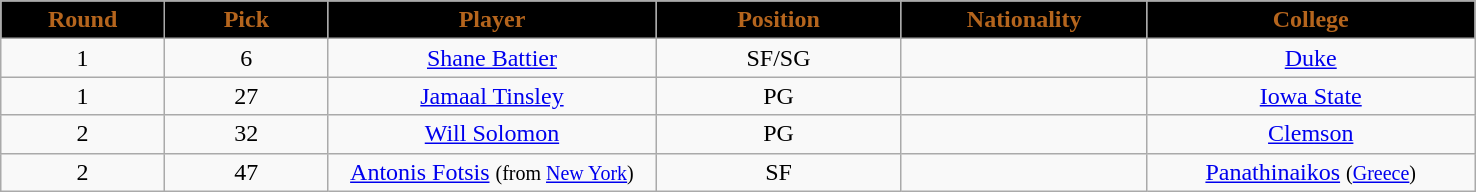<table class="wikitable sortable sortable">
<tr>
<th style="background:#000000; color:#B5651D" width="10%">Round</th>
<th style="background:#000000; color:#B5651D" width="10%">Pick</th>
<th style="background:#000000; color:#B5651D" width="20%">Player</th>
<th style="background:#000000; color:#B5651D" width="15%">Position</th>
<th style="background:#000000; color:#B5651D" width="15%">Nationality</th>
<th style="background:#000000; color:#B5651D" width="20%">College</th>
</tr>
<tr style="text-align: center">
<td>1</td>
<td>6</td>
<td><a href='#'>Shane Battier</a></td>
<td>SF/SG</td>
<td></td>
<td><a href='#'>Duke</a></td>
</tr>
<tr style="text-align: center">
<td>1</td>
<td>27</td>
<td><a href='#'>Jamaal Tinsley</a></td>
<td>PG</td>
<td></td>
<td><a href='#'>Iowa State</a></td>
</tr>
<tr style="text-align: center">
<td>2</td>
<td>32</td>
<td><a href='#'>Will Solomon</a></td>
<td>PG</td>
<td></td>
<td><a href='#'>Clemson</a></td>
</tr>
<tr style="text-align: center">
<td>2</td>
<td>47</td>
<td><a href='#'>Antonis Fotsis</a> <small>(from <a href='#'>New York</a>)</small></td>
<td>SF</td>
<td></td>
<td><a href='#'>Panathinaikos</a> <small>(<a href='#'>Greece</a>)</small></td>
</tr>
</table>
